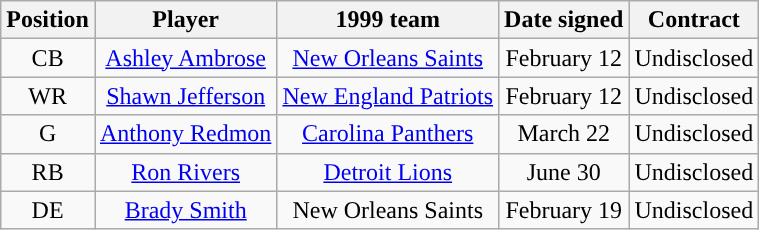<table class="wikitable" style="text-align:center">
<tr>
<th>Position</th>
<th>Player</th>
<th>1999 team</th>
<th>Date signed</th>
<th>Contract</th>
</tr>
<tr>
<td>CB</td>
<td><a href='#'>Ashley Ambrose</a></td>
<td><a href='#'>New Orleans Saints</a></td>
<td>February 12</td>
<td>Undisclosed</td>
</tr>
<tr>
<td>WR</td>
<td><a href='#'>Shawn Jefferson</a></td>
<td><a href='#'>New England Patriots</a></td>
<td>February 12</td>
<td>Undisclosed</td>
</tr>
<tr>
<td>G</td>
<td><a href='#'>Anthony Redmon</a></td>
<td><a href='#'>Carolina Panthers</a></td>
<td>March 22</td>
<td>Undisclosed</td>
</tr>
<tr>
<td>RB</td>
<td><a href='#'>Ron Rivers</a></td>
<td><a href='#'>Detroit Lions</a></td>
<td>June 30</td>
<td>Undisclosed</td>
</tr>
<tr>
<td>DE</td>
<td><a href='#'>Brady Smith</a></td>
<td>New Orleans Saints</td>
<td>February 19</td>
<td>Undisclosed</td>
</tr>
</table>
